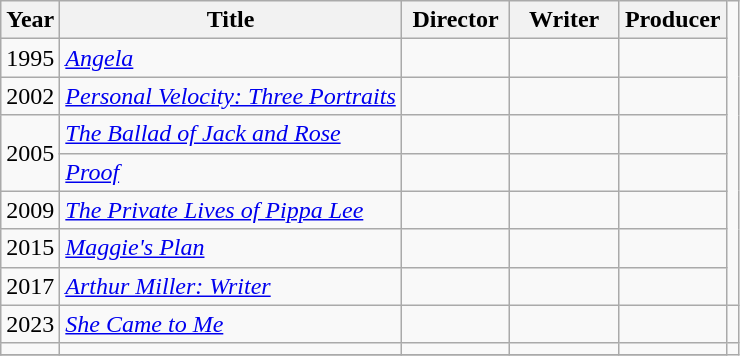<table class="wikitable">
<tr>
<th>Year</th>
<th>Title</th>
<th width=65>Director</th>
<th width=65>Writer</th>
<th width=65>Producer</th>
</tr>
<tr>
<td>1995</td>
<td><em><a href='#'>Angela</a></em></td>
<td></td>
<td></td>
<td></td>
</tr>
<tr>
<td>2002</td>
<td><em><a href='#'>Personal Velocity: Three Portraits</a></em></td>
<td></td>
<td></td>
<td></td>
</tr>
<tr>
<td rowspan=2>2005</td>
<td><em><a href='#'>The Ballad of Jack and Rose</a></em></td>
<td></td>
<td></td>
<td></td>
</tr>
<tr>
<td><em><a href='#'>Proof</a></em></td>
<td></td>
<td></td>
<td></td>
</tr>
<tr>
<td>2009</td>
<td><em><a href='#'>The Private Lives of Pippa Lee</a></em></td>
<td></td>
<td></td>
<td></td>
</tr>
<tr>
<td>2015</td>
<td><em><a href='#'>Maggie's Plan</a></em></td>
<td></td>
<td></td>
<td></td>
</tr>
<tr>
<td>2017</td>
<td><em><a href='#'>Arthur Miller: Writer</a></em></td>
<td></td>
<td></td>
<td></td>
</tr>
<tr>
<td>2023</td>
<td><em><a href='#'>She Came to Me</a></em></td>
<td></td>
<td></td>
<td></td>
<td></td>
</tr>
<tr>
<td></td>
<td></td>
<td></td>
<td></td>
<td></td>
</tr>
<tr>
</tr>
</table>
